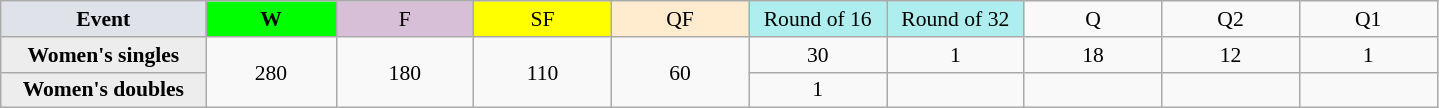<table class=wikitable style=font-size:90%;text-align:center>
<tr>
<td style="width:130px; background:#dfe2e9;"><strong>Event</strong></td>
<td style="width:80px; background:lime;"><strong>W</strong></td>
<td style="width:85px; background:thistle;">F</td>
<td style="width:85px; background:#ff0;">SF</td>
<td style="width:85px; background:#ffebcd;">QF</td>
<td style="width:85px; background:#afeeee;">Round of 16</td>
<td style="width:85px; background:#afeeee;">Round of 32</td>
<td width=85>Q</td>
<td width=85>Q2</td>
<td width=85>Q1</td>
</tr>
<tr>
<th style="background:#ededed;">Women's singles</th>
<td rowspan=2>280</td>
<td rowspan=2>180</td>
<td rowspan=2>110</td>
<td rowspan=2>60</td>
<td>30</td>
<td>1</td>
<td>18</td>
<td>12</td>
<td>1</td>
</tr>
<tr>
<th style="background:#ededed;">Women's doubles</th>
<td>1</td>
<td></td>
<td></td>
<td></td>
<td></td>
</tr>
</table>
